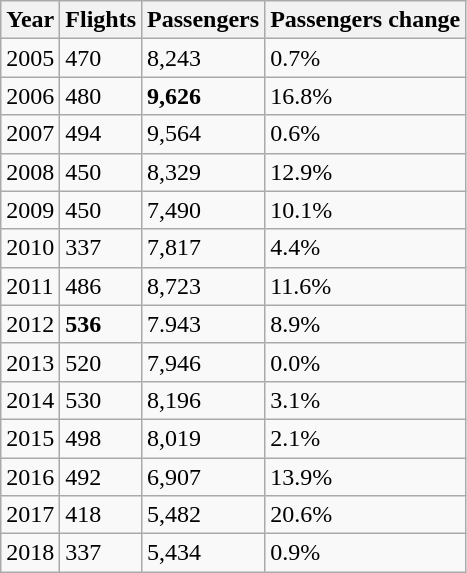<table class="wikitable">
<tr>
<th>Year</th>
<th>Flights</th>
<th>Passengers</th>
<th>Passengers change</th>
</tr>
<tr>
<td>2005</td>
<td>470</td>
<td>8,243</td>
<td> 0.7%</td>
</tr>
<tr>
<td>2006</td>
<td>480</td>
<td><strong>9,626</strong></td>
<td> 16.8%</td>
</tr>
<tr>
<td>2007</td>
<td>494</td>
<td>9,564</td>
<td> 0.6%</td>
</tr>
<tr>
<td>2008</td>
<td>450</td>
<td>8,329</td>
<td> 12.9%</td>
</tr>
<tr>
<td>2009</td>
<td>450</td>
<td>7,490</td>
<td> 10.1%</td>
</tr>
<tr>
<td>2010</td>
<td>337</td>
<td>7,817</td>
<td> 4.4%</td>
</tr>
<tr>
<td>2011</td>
<td>486</td>
<td>8,723</td>
<td> 11.6%</td>
</tr>
<tr>
<td>2012</td>
<td><strong>536</strong></td>
<td>7.943</td>
<td> 8.9%</td>
</tr>
<tr>
<td>2013</td>
<td>520</td>
<td>7,946</td>
<td> 0.0%</td>
</tr>
<tr>
<td>2014</td>
<td>530</td>
<td>8,196</td>
<td> 3.1%</td>
</tr>
<tr>
<td>2015</td>
<td>498</td>
<td>8,019</td>
<td> 2.1%</td>
</tr>
<tr>
<td>2016</td>
<td>492</td>
<td>6,907</td>
<td> 13.9%</td>
</tr>
<tr>
<td>2017</td>
<td>418</td>
<td>5,482</td>
<td> 20.6%</td>
</tr>
<tr>
<td>2018</td>
<td>337</td>
<td>5,434</td>
<td> 0.9%</td>
</tr>
</table>
